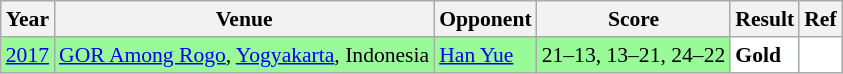<table class="sortable wikitable" style="font-size: 90%">
<tr>
<th>Year</th>
<th>Venue</th>
<th>Opponent</th>
<th>Score</th>
<th>Result</th>
<th>Ref</th>
</tr>
<tr style="background:#98FB98">
<td align="center"><a href='#'>2017</a></td>
<td align="left"><a href='#'>GOR Among Rogo</a>, <a href='#'>Yogyakarta</a>, Indonesia</td>
<td align="left"> <a href='#'>Han Yue</a></td>
<td align="left">21–13, 13–21, 24–22</td>
<td style="text-align:left; background:white"> <strong>Gold</strong></td>
<td style="text-align:center; background:white"></td>
</tr>
</table>
